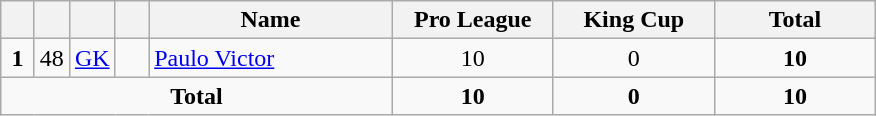<table class="wikitable" style="text-align:center">
<tr>
<th width=15></th>
<th width=15></th>
<th width=15></th>
<th width=15></th>
<th width=155>Name</th>
<th width=100>Pro League</th>
<th width=100>King Cup</th>
<th width=100>Total</th>
</tr>
<tr>
<td><strong>1</strong></td>
<td>48</td>
<td><a href='#'>GK</a></td>
<td></td>
<td align=left><a href='#'>Paulo Victor</a></td>
<td>10</td>
<td>0</td>
<td><strong>10</strong></td>
</tr>
<tr>
<td colspan=5><strong>Total</strong></td>
<td><strong>10</strong></td>
<td><strong>0</strong></td>
<td><strong>10</strong></td>
</tr>
</table>
